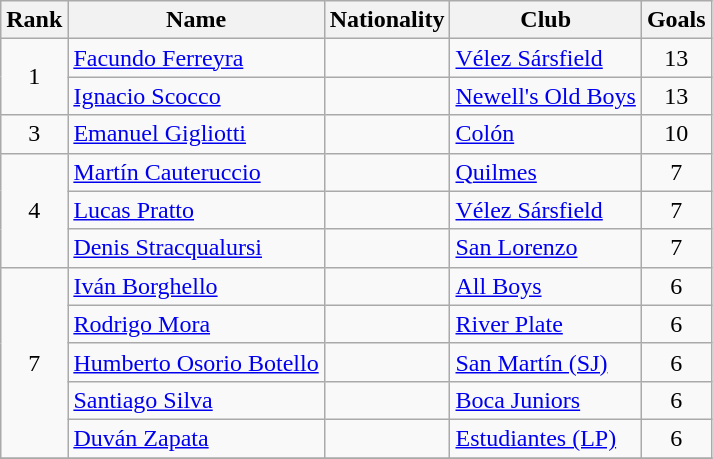<table class="wikitable" border="1">
<tr>
<th>Rank</th>
<th>Name</th>
<th>Nationality</th>
<th>Club</th>
<th>Goals</th>
</tr>
<tr>
<td align=center rowspan=2>1</td>
<td><a href='#'>Facundo Ferreyra</a></td>
<td></td>
<td><a href='#'>Vélez Sársfield</a></td>
<td align=center>13</td>
</tr>
<tr>
<td><a href='#'>Ignacio Scocco</a></td>
<td></td>
<td><a href='#'>Newell's Old Boys</a></td>
<td align=center>13</td>
</tr>
<tr>
<td align=center rowspan=1>3</td>
<td><a href='#'>Emanuel Gigliotti</a></td>
<td></td>
<td><a href='#'>Colón</a></td>
<td align=center>10</td>
</tr>
<tr>
<td align=center rowspan=3>4</td>
<td><a href='#'>Martín Cauteruccio</a></td>
<td></td>
<td><a href='#'>Quilmes</a></td>
<td align=center>7</td>
</tr>
<tr>
<td><a href='#'>Lucas Pratto</a></td>
<td></td>
<td><a href='#'>Vélez Sársfield</a></td>
<td align=center>7</td>
</tr>
<tr>
<td><a href='#'>Denis Stracqualursi</a></td>
<td></td>
<td><a href='#'>San Lorenzo</a></td>
<td align=center>7</td>
</tr>
<tr>
<td align=center rowspan=5>7</td>
<td><a href='#'>Iván Borghello</a></td>
<td></td>
<td><a href='#'>All Boys</a></td>
<td align=center>6</td>
</tr>
<tr>
<td><a href='#'>Rodrigo Mora</a></td>
<td></td>
<td><a href='#'>River Plate</a></td>
<td align=center>6</td>
</tr>
<tr>
<td><a href='#'>Humberto Osorio Botello</a></td>
<td></td>
<td><a href='#'>San Martín (SJ)</a></td>
<td align=center>6</td>
</tr>
<tr>
<td><a href='#'>Santiago Silva</a></td>
<td></td>
<td><a href='#'>Boca Juniors</a></td>
<td align=center>6</td>
</tr>
<tr>
<td><a href='#'>Duván Zapata</a></td>
<td></td>
<td><a href='#'>Estudiantes (LP)</a></td>
<td align=center>6</td>
</tr>
<tr>
</tr>
</table>
